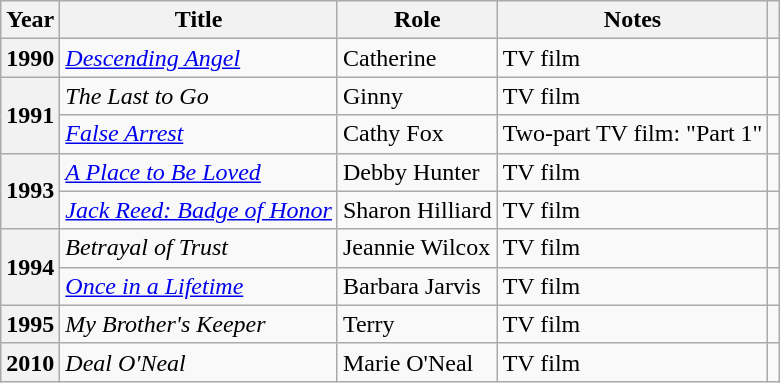<table class="wikitable plainrowheaders sortable mw-collapsible">
<tr>
<th scope="col">Year</th>
<th scope="col">Title</th>
<th scope="col">Role</th>
<th scope="col" class="unsortable">Notes</th>
<th scope="col" class="unsortable"></th>
</tr>
<tr>
<th scope="row">1990</th>
<td><em><a href='#'>Descending Angel</a></em></td>
<td>Catherine</td>
<td>TV film</td>
<td></td>
</tr>
<tr>
<th scope="row" rowspan=2>1991</th>
<td><em>The Last to Go</em></td>
<td>Ginny</td>
<td>TV film</td>
<td></td>
</tr>
<tr>
<td><em><a href='#'>False Arrest</a></em></td>
<td>Cathy Fox</td>
<td>Two-part TV film: "Part 1"</td>
<td></td>
</tr>
<tr>
<th scope="row" rowspan=2>1993</th>
<td><em><a href='#'>A Place to Be Loved</a></em></td>
<td>Debby Hunter</td>
<td>TV film</td>
<td></td>
</tr>
<tr>
<td><em><a href='#'>Jack Reed: Badge of Honor</a></em></td>
<td>Sharon Hilliard</td>
<td>TV film</td>
<td></td>
</tr>
<tr>
<th scope="row" rowspan=2>1994</th>
<td><em>Betrayal of Trust</em></td>
<td>Jeannie Wilcox</td>
<td>TV film</td>
<td></td>
</tr>
<tr>
<td><em><a href='#'>Once in a Lifetime</a></em></td>
<td>Barbara Jarvis</td>
<td>TV film</td>
<td></td>
</tr>
<tr>
<th scope="row">1995</th>
<td><em>My Brother's Keeper</em></td>
<td>Terry</td>
<td>TV film</td>
<td></td>
</tr>
<tr>
<th scope="row">2010</th>
<td><em>Deal O'Neal</em></td>
<td>Marie O'Neal</td>
<td>TV film</td>
<td></td>
</tr>
</table>
